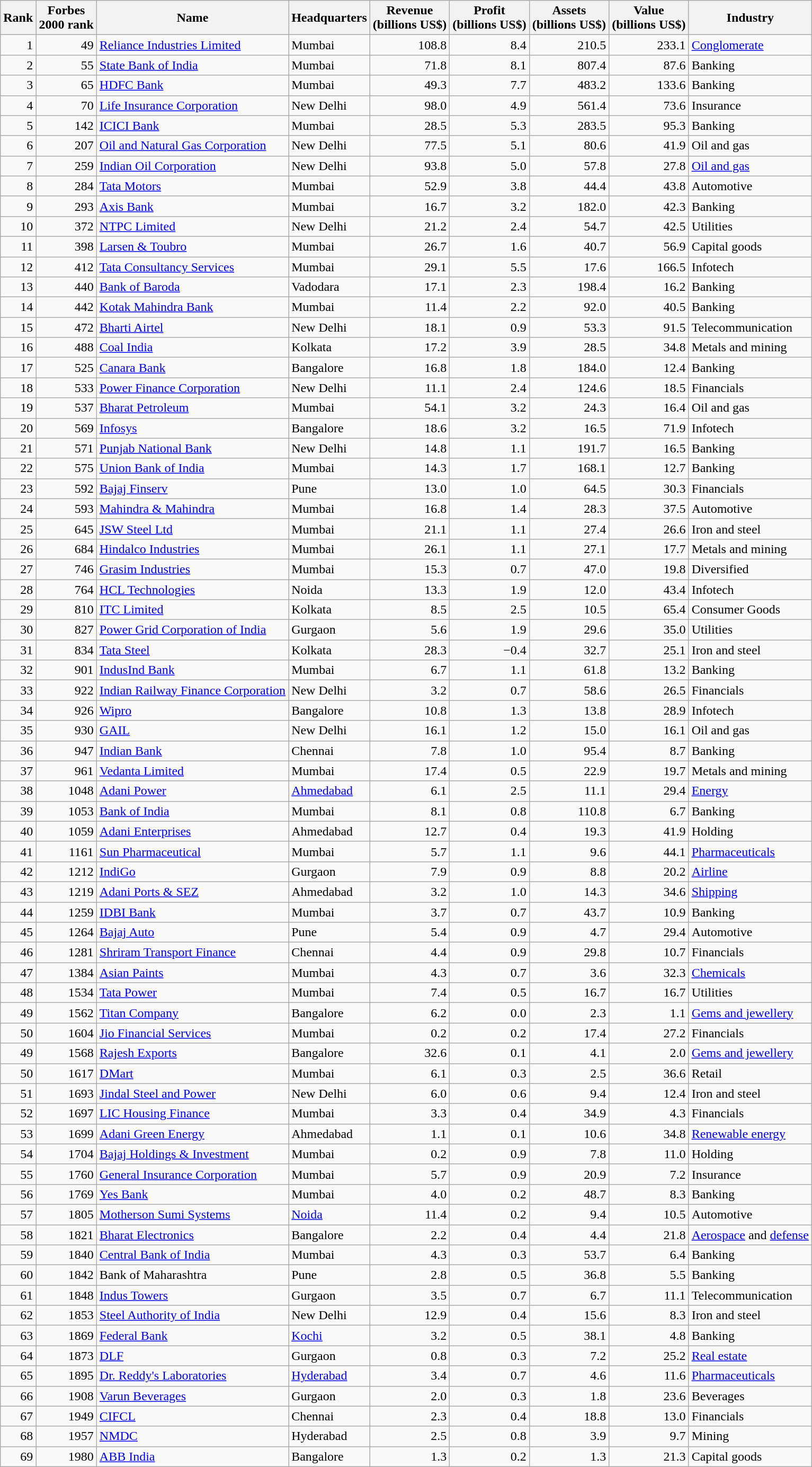<table class="wikitable sortable" style="text-align:right;">
<tr>
<th align="center">Rank</th>
<th align="center">Forbes<br> 2000 rank</th>
<th align="center">Name</th>
<th align="center">Headquarters</th>
<th align="center">Revenue<br>(billions US$)</th>
<th align="center">Profit<br>(billions US$)</th>
<th align="center">Assets<br>(billions US$)</th>
<th align="center">Value<br>(billions US$)</th>
<th align="center">Industry</th>
</tr>
<tr>
<td>1</td>
<td>49</td>
<td align="left"><a href='#'>Reliance Industries Limited</a></td>
<td align="left">Mumbai</td>
<td>108.8</td>
<td>8.4</td>
<td>210.5</td>
<td>233.1</td>
<td align="left"><a href='#'>Conglomerate</a></td>
</tr>
<tr>
<td>2</td>
<td>55</td>
<td align="left"><a href='#'>State Bank of India</a></td>
<td align="left">Mumbai</td>
<td>71.8</td>
<td>8.1</td>
<td>807.4</td>
<td>87.6</td>
<td align="left">Banking</td>
</tr>
<tr>
<td>3</td>
<td>65</td>
<td align="left"><a href='#'>HDFC Bank</a></td>
<td align="left">Mumbai</td>
<td>49.3</td>
<td>7.7</td>
<td>483.2</td>
<td>133.6</td>
<td align="left">Banking</td>
</tr>
<tr>
<td>4</td>
<td>70</td>
<td align="left"><a href='#'>Life Insurance Corporation</a></td>
<td align="left">New Delhi</td>
<td>98.0</td>
<td>4.9</td>
<td>561.4</td>
<td>73.6</td>
<td align="left">Insurance</td>
</tr>
<tr>
<td>5</td>
<td>142</td>
<td align="left"><a href='#'>ICICI Bank</a></td>
<td align="left">Mumbai</td>
<td>28.5</td>
<td>5.3</td>
<td>283.5</td>
<td>95.3</td>
<td align="left">Banking</td>
</tr>
<tr>
<td>6</td>
<td>207</td>
<td align="left"><a href='#'>Oil and Natural Gas Corporation</a></td>
<td align="left">New Delhi</td>
<td>77.5</td>
<td>5.1</td>
<td>80.6</td>
<td>41.9</td>
<td align="left">Oil and gas</td>
</tr>
<tr>
<td>7</td>
<td>259</td>
<td align="left"><a href='#'>Indian Oil Corporation</a></td>
<td align="left">New Delhi</td>
<td>93.8</td>
<td>5.0</td>
<td>57.8</td>
<td>27.8</td>
<td align="left"><a href='#'>Oil and gas</a></td>
</tr>
<tr>
<td>8</td>
<td>284</td>
<td align="left"><a href='#'>Tata Motors</a></td>
<td align="left">Mumbai</td>
<td>52.9</td>
<td>3.8</td>
<td>44.4</td>
<td>43.8</td>
<td align="left">Automotive</td>
</tr>
<tr>
<td>9</td>
<td>293</td>
<td align="left"><a href='#'>Axis Bank</a></td>
<td align="left">Mumbai</td>
<td>16.7</td>
<td>3.2</td>
<td>182.0</td>
<td>42.3</td>
<td align="left">Banking</td>
</tr>
<tr>
<td>10</td>
<td>372</td>
<td align="left"><a href='#'>NTPC Limited</a></td>
<td align="left">New Delhi</td>
<td>21.2</td>
<td>2.4</td>
<td>54.7</td>
<td>42.5</td>
<td align="left">Utilities</td>
</tr>
<tr>
<td>11</td>
<td>398</td>
<td align="left"><a href='#'>Larsen & Toubro</a></td>
<td align="left">Mumbai</td>
<td>26.7</td>
<td>1.6</td>
<td>40.7</td>
<td>56.9</td>
<td align="left">Capital goods</td>
</tr>
<tr>
<td>12</td>
<td>412</td>
<td align="left"><a href='#'>Tata Consultancy Services</a></td>
<td align="left">Mumbai</td>
<td>29.1</td>
<td>5.5</td>
<td>17.6</td>
<td>166.5</td>
<td align="left">Infotech</td>
</tr>
<tr>
<td>13</td>
<td>440</td>
<td align="left"><a href='#'>Bank of Baroda</a></td>
<td align="left">Vadodara</td>
<td>17.1</td>
<td>2.3</td>
<td>198.4</td>
<td>16.2</td>
<td align="left">Banking</td>
</tr>
<tr>
<td>14</td>
<td>442</td>
<td align="left"><a href='#'>Kotak Mahindra Bank</a></td>
<td align="left">Mumbai</td>
<td>11.4</td>
<td>2.2</td>
<td>92.0</td>
<td>40.5</td>
<td align="left">Banking</td>
</tr>
<tr>
<td>15</td>
<td>472</td>
<td align="left"><a href='#'>Bharti Airtel</a></td>
<td align="left">New Delhi</td>
<td>18.1</td>
<td>0.9</td>
<td>53.3</td>
<td>91.5</td>
<td align="left">Telecommunication</td>
</tr>
<tr>
<td>16</td>
<td>488</td>
<td align="left"><a href='#'>Coal India</a></td>
<td align="left">Kolkata</td>
<td>17.2</td>
<td>3.9</td>
<td>28.5</td>
<td>34.8</td>
<td align="left">Metals and mining</td>
</tr>
<tr>
<td>17</td>
<td>525</td>
<td align="left"><a href='#'>Canara Bank</a></td>
<td align="left">Bangalore</td>
<td>16.8</td>
<td>1.8</td>
<td>184.0</td>
<td>12.4</td>
<td align="left">Banking</td>
</tr>
<tr>
<td>18</td>
<td>533</td>
<td align="left"><a href='#'>Power Finance Corporation</a></td>
<td align="left">New Delhi</td>
<td>11.1</td>
<td>2.4</td>
<td>124.6</td>
<td>18.5</td>
<td align="left">Financials</td>
</tr>
<tr>
<td>19</td>
<td>537</td>
<td align="left"><a href='#'>Bharat Petroleum</a></td>
<td align="left">Mumbai</td>
<td>54.1</td>
<td>3.2</td>
<td>24.3</td>
<td>16.4</td>
<td align="left">Oil and gas</td>
</tr>
<tr>
<td>20</td>
<td>569</td>
<td align="left"><a href='#'>Infosys</a></td>
<td align="left">Bangalore</td>
<td>18.6</td>
<td>3.2</td>
<td>16.5</td>
<td>71.9</td>
<td align="left">Infotech</td>
</tr>
<tr>
<td>21</td>
<td>571</td>
<td align="left"><a href='#'>Punjab National Bank</a></td>
<td align="left">New Delhi</td>
<td>14.8</td>
<td>1.1</td>
<td>191.7</td>
<td>16.5</td>
<td align="left">Banking</td>
</tr>
<tr>
<td>22</td>
<td>575</td>
<td align="left"><a href='#'>Union Bank of India</a></td>
<td align="left">Mumbai</td>
<td>14.3</td>
<td>1.7</td>
<td>168.1</td>
<td>12.7</td>
<td align="left">Banking</td>
</tr>
<tr>
<td>23</td>
<td>592</td>
<td align="left"><a href='#'>Bajaj Finserv</a></td>
<td align="left">Pune</td>
<td>13.0</td>
<td>1.0</td>
<td>64.5</td>
<td>30.3</td>
<td align="left">Financials</td>
</tr>
<tr>
<td>24</td>
<td>593</td>
<td align="left"><a href='#'>Mahindra & Mahindra</a></td>
<td align="left">Mumbai</td>
<td>16.8</td>
<td>1.4</td>
<td>28.3</td>
<td>37.5</td>
<td align="left">Automotive</td>
</tr>
<tr>
<td>25</td>
<td>645</td>
<td align="left"><a href='#'>JSW Steel Ltd</a></td>
<td align="left">Mumbai</td>
<td>21.1</td>
<td>1.1</td>
<td>27.4</td>
<td>26.6</td>
<td align="left">Iron and steel</td>
</tr>
<tr>
<td>26</td>
<td>684</td>
<td align="left"><a href='#'>Hindalco Industries</a></td>
<td align="left">Mumbai</td>
<td>26.1</td>
<td>1.1</td>
<td>27.1</td>
<td>17.7</td>
<td align="left">Metals and mining</td>
</tr>
<tr>
<td>27</td>
<td>746</td>
<td align="left"><a href='#'>Grasim Industries</a></td>
<td align="left">Mumbai</td>
<td>15.3</td>
<td>0.7</td>
<td>47.0</td>
<td>19.8</td>
<td align="left">Diversified</td>
</tr>
<tr>
<td>28</td>
<td>764</td>
<td align="left"><a href='#'>HCL Technologies</a></td>
<td align="left">Noida</td>
<td>13.3</td>
<td>1.9</td>
<td>12.0</td>
<td>43.4</td>
<td align="left">Infotech</td>
</tr>
<tr>
<td>29</td>
<td>810</td>
<td align="left"><a href='#'>ITC Limited</a></td>
<td align="left">Kolkata</td>
<td>8.5</td>
<td>2.5</td>
<td>10.5</td>
<td>65.4</td>
<td align="left">Consumer Goods</td>
</tr>
<tr>
<td>30</td>
<td>827</td>
<td align="left"><a href='#'>Power Grid Corporation of India</a></td>
<td align="left">Gurgaon</td>
<td>5.6</td>
<td>1.9</td>
<td>29.6</td>
<td>35.0</td>
<td align="left">Utilities</td>
</tr>
<tr>
<td>31</td>
<td>834</td>
<td align="left"><a href='#'>Tata Steel</a></td>
<td align="left">Kolkata</td>
<td>28.3</td>
<td>−0.4</td>
<td>32.7</td>
<td>25.1</td>
<td align="left">Iron and steel</td>
</tr>
<tr>
<td>32</td>
<td>901</td>
<td align="left"><a href='#'>IndusInd Bank</a></td>
<td align="left">Mumbai</td>
<td>6.7</td>
<td>1.1</td>
<td>61.8</td>
<td>13.2</td>
<td align="left">Banking</td>
</tr>
<tr>
<td>33</td>
<td>922</td>
<td align="left"><a href='#'>Indian Railway Finance Corporation</a></td>
<td align="left">New Delhi</td>
<td>3.2</td>
<td>0.7</td>
<td>58.6</td>
<td>26.5</td>
<td align="left">Financials</td>
</tr>
<tr>
<td>34</td>
<td>926</td>
<td align="left"><a href='#'>Wipro</a></td>
<td align="left">Bangalore</td>
<td>10.8</td>
<td>1.3</td>
<td>13.8</td>
<td>28.9</td>
<td align="left">Infotech</td>
</tr>
<tr>
<td>35</td>
<td>930</td>
<td align="left"><a href='#'>GAIL</a></td>
<td align="left">New Delhi</td>
<td>16.1</td>
<td>1.2</td>
<td>15.0</td>
<td>16.1</td>
<td align="left">Oil and gas</td>
</tr>
<tr>
<td>36</td>
<td>947</td>
<td align="left"><a href='#'>Indian Bank</a></td>
<td align="left">Chennai</td>
<td>7.8</td>
<td>1.0</td>
<td>95.4</td>
<td>8.7</td>
<td align="left">Banking</td>
</tr>
<tr>
<td>37</td>
<td>961</td>
<td align="left"><a href='#'>Vedanta Limited</a></td>
<td align="left">Mumbai</td>
<td>17.4</td>
<td>0.5</td>
<td>22.9</td>
<td>19.7</td>
<td align="left">Metals and mining</td>
</tr>
<tr>
<td>38</td>
<td>1048</td>
<td align="left"><a href='#'>Adani Power</a></td>
<td align="left"><a href='#'>Ahmedabad</a></td>
<td>6.1</td>
<td>2.5</td>
<td>11.1</td>
<td>29.4</td>
<td align="left"><a href='#'>Energy</a></td>
</tr>
<tr>
<td>39</td>
<td>1053</td>
<td align="left"><a href='#'>Bank of India</a></td>
<td align="left">Mumbai</td>
<td>8.1</td>
<td>0.8</td>
<td>110.8</td>
<td>6.7</td>
<td align="left">Banking</td>
</tr>
<tr>
<td>40</td>
<td>1059</td>
<td align="left"><a href='#'>Adani Enterprises</a></td>
<td align="left">Ahmedabad</td>
<td>12.7</td>
<td>0.4</td>
<td>19.3</td>
<td>41.9</td>
<td align="left">Holding</td>
</tr>
<tr>
<td>41</td>
<td>1161</td>
<td align="left"><a href='#'>Sun Pharmaceutical</a></td>
<td align="left">Mumbai</td>
<td>5.7</td>
<td>1.1</td>
<td>9.6</td>
<td>44.1</td>
<td align="left"><a href='#'>Pharmaceuticals</a></td>
</tr>
<tr>
<td>42</td>
<td>1212</td>
<td align="left"><a href='#'>IndiGo</a></td>
<td align="left">Gurgaon</td>
<td>7.9</td>
<td>0.9</td>
<td>8.8</td>
<td>20.2</td>
<td align="left"><a href='#'>Airline</a></td>
</tr>
<tr>
<td>43</td>
<td>1219</td>
<td align="left"><a href='#'>Adani Ports & SEZ</a></td>
<td align="left">Ahmedabad</td>
<td>3.2</td>
<td>1.0</td>
<td>14.3</td>
<td>34.6</td>
<td align="left"><a href='#'>Shipping</a></td>
</tr>
<tr>
<td>44</td>
<td>1259</td>
<td align="left"><a href='#'>IDBI Bank</a></td>
<td align="left">Mumbai</td>
<td>3.7</td>
<td>0.7</td>
<td>43.7</td>
<td>10.9</td>
<td align="left">Banking</td>
</tr>
<tr>
<td>45</td>
<td>1264</td>
<td align="left"><a href='#'>Bajaj Auto</a></td>
<td align="left">Pune</td>
<td>5.4</td>
<td>0.9</td>
<td>4.7</td>
<td>29.4</td>
<td align="left">Automotive</td>
</tr>
<tr>
<td>46</td>
<td>1281</td>
<td align="left"><a href='#'>Shriram Transport Finance</a></td>
<td align="left">Chennai</td>
<td>4.4</td>
<td>0.9</td>
<td>29.8</td>
<td>10.7</td>
<td align="left">Financials</td>
</tr>
<tr>
<td>47</td>
<td>1384</td>
<td align="left"><a href='#'>Asian Paints</a></td>
<td align="left">Mumbai</td>
<td>4.3</td>
<td>0.7</td>
<td>3.6</td>
<td>32.3</td>
<td align="left"><a href='#'>Chemicals</a></td>
</tr>
<tr>
<td>48</td>
<td>1534</td>
<td align="left"><a href='#'>Tata Power</a></td>
<td align="left">Mumbai</td>
<td>7.4</td>
<td>0.5</td>
<td>16.7</td>
<td>16.7</td>
<td align="left">Utilities</td>
</tr>
<tr>
<td>49</td>
<td>1562</td>
<td align="left"><a href='#'>Titan Company</a></td>
<td align="left">Bangalore</td>
<td>6.2</td>
<td>0.0</td>
<td>2.3</td>
<td>1.1</td>
<td align="left"><a href='#'>Gems and jewellery</a></td>
</tr>
<tr>
<td>50</td>
<td>1604</td>
<td align="left"><a href='#'>Jio Financial Services</a></td>
<td align="left">Mumbai</td>
<td>0.2</td>
<td>0.2</td>
<td>17.4</td>
<td>27.2</td>
<td align="left">Financials</td>
</tr>
<tr>
<td>49</td>
<td>1568</td>
<td align="left"><a href='#'>Rajesh Exports</a></td>
<td align="left">Bangalore</td>
<td>32.6</td>
<td>0.1</td>
<td>4.1</td>
<td>2.0</td>
<td align="left"><a href='#'>Gems and jewellery</a></td>
</tr>
<tr>
<td>50</td>
<td>1617</td>
<td align="left"><a href='#'>DMart</a></td>
<td align="left">Mumbai</td>
<td>6.1</td>
<td>0.3</td>
<td>2.5</td>
<td>36.6</td>
<td align="left">Retail</td>
</tr>
<tr>
<td>51</td>
<td>1693</td>
<td align="left"><a href='#'>Jindal Steel and Power</a></td>
<td align="left">New Delhi</td>
<td>6.0</td>
<td>0.6</td>
<td>9.4</td>
<td>12.4</td>
<td align="left">Iron and steel</td>
</tr>
<tr>
<td>52</td>
<td>1697</td>
<td align="left"><a href='#'>LIC Housing Finance</a></td>
<td align="left">Mumbai</td>
<td>3.3</td>
<td>0.4</td>
<td>34.9</td>
<td>4.3</td>
<td align="left">Financials</td>
</tr>
<tr>
<td>53</td>
<td>1699</td>
<td align="left"><a href='#'>Adani Green Energy</a></td>
<td align="left">Ahmedabad</td>
<td>1.1</td>
<td>0.1</td>
<td>10.6</td>
<td>34.8</td>
<td align="left"><a href='#'>Renewable energy</a></td>
</tr>
<tr>
<td>54</td>
<td>1704</td>
<td align="left"><a href='#'>Bajaj Holdings & Investment</a></td>
<td align="left">Mumbai</td>
<td>0.2</td>
<td>0.9</td>
<td>7.8</td>
<td>11.0</td>
<td align="left">Holding</td>
</tr>
<tr>
<td>55</td>
<td>1760</td>
<td align="left"><a href='#'>General Insurance Corporation</a></td>
<td align="left">Mumbai</td>
<td>5.7</td>
<td>0.9</td>
<td>20.9</td>
<td>7.2</td>
<td align="left">Insurance</td>
</tr>
<tr>
<td>56</td>
<td>1769</td>
<td align="left"><a href='#'>Yes Bank</a></td>
<td align="left">Mumbai</td>
<td>4.0</td>
<td>0.2</td>
<td>48.7</td>
<td>8.3</td>
<td align="left">Banking</td>
</tr>
<tr>
<td>57</td>
<td>1805</td>
<td align="left"><a href='#'>Motherson Sumi Systems</a></td>
<td align="left"><a href='#'>Noida</a></td>
<td>11.4</td>
<td>0.2</td>
<td>9.4</td>
<td>10.5</td>
<td align="left">Automotive</td>
</tr>
<tr>
<td>58</td>
<td>1821</td>
<td align="left"><a href='#'>Bharat Electronics</a></td>
<td align="left">Bangalore</td>
<td>2.2</td>
<td>0.4</td>
<td>4.4</td>
<td>21.8</td>
<td align="left"><a href='#'>Aerospace</a> and <a href='#'>defense</a></td>
</tr>
<tr>
<td>59</td>
<td>1840</td>
<td align="left"><a href='#'>Central Bank of India</a></td>
<td align="left">Mumbai</td>
<td>4.3</td>
<td>0.3</td>
<td>53.7</td>
<td>6.4</td>
<td align="left">Banking</td>
</tr>
<tr>
<td>60</td>
<td>1842</td>
<td align="left">Bank of Maharashtra</td>
<td align="left">Pune</td>
<td>2.8</td>
<td>0.5</td>
<td>36.8</td>
<td>5.5</td>
<td align="left">Banking</td>
</tr>
<tr>
<td>61</td>
<td>1848</td>
<td align="left"><a href='#'>Indus Towers</a></td>
<td align="left">Gurgaon</td>
<td>3.5</td>
<td>0.7</td>
<td>6.7</td>
<td>11.1</td>
<td align="left">Telecommunication</td>
</tr>
<tr>
<td>62</td>
<td>1853</td>
<td align="left"><a href='#'>Steel Authority of India</a></td>
<td align="left">New Delhi</td>
<td>12.9</td>
<td>0.4</td>
<td>15.6</td>
<td>8.3</td>
<td align="left">Iron and steel</td>
</tr>
<tr>
<td>63</td>
<td>1869</td>
<td align="left"><a href='#'>Federal Bank</a></td>
<td align="left"><a href='#'>Kochi</a></td>
<td>3.2</td>
<td>0.5</td>
<td>38.1</td>
<td>4.8</td>
<td align="left">Banking</td>
</tr>
<tr>
<td>64</td>
<td>1873</td>
<td align="left"><a href='#'>DLF</a></td>
<td align="left">Gurgaon</td>
<td>0.8</td>
<td>0.3</td>
<td>7.2</td>
<td>25.2</td>
<td align="left"><a href='#'>Real estate</a></td>
</tr>
<tr>
<td>65</td>
<td>1895</td>
<td align="left"><a href='#'>Dr. Reddy's Laboratories</a></td>
<td align="left"><a href='#'>Hyderabad</a></td>
<td>3.4</td>
<td>0.7</td>
<td>4.6</td>
<td>11.6</td>
<td align="left"><a href='#'>Pharmaceuticals</a></td>
</tr>
<tr>
<td>66</td>
<td>1908</td>
<td align="left"><a href='#'>Varun Beverages</a></td>
<td align="left">Gurgaon</td>
<td>2.0</td>
<td>0.3</td>
<td>1.8</td>
<td>23.6</td>
<td align="left">Beverages</td>
</tr>
<tr>
<td>67</td>
<td>1949</td>
<td align="left"><a href='#'>CIFCL</a></td>
<td align="left">Chennai</td>
<td>2.3</td>
<td>0.4</td>
<td>18.8</td>
<td>13.0</td>
<td align="left">Financials</td>
</tr>
<tr>
<td>68</td>
<td>1957</td>
<td align="left"><a href='#'>NMDC</a></td>
<td align="left">Hyderabad</td>
<td>2.5</td>
<td>0.8</td>
<td>3.9</td>
<td>9.7</td>
<td align="left">Mining</td>
</tr>
<tr>
<td>69</td>
<td>1980</td>
<td align="left"><a href='#'>ABB India</a></td>
<td align="left">Bangalore</td>
<td>1.3</td>
<td>0.2</td>
<td>1.3</td>
<td>21.3</td>
<td align="left">Capital goods</td>
</tr>
</table>
